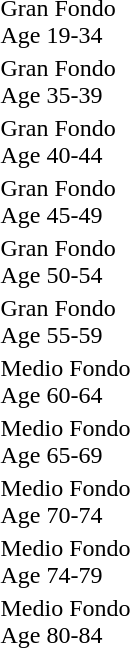<table>
<tr>
<td>Gran Fondo<br>Age 19-34</td>
<td></td>
<td></td>
<td></td>
</tr>
<tr>
<td>Gran Fondo<br>Age 35-39</td>
<td></td>
<td></td>
<td></td>
</tr>
<tr>
<td>Gran Fondo<br>Age 40-44</td>
<td></td>
<td></td>
<td></td>
</tr>
<tr>
<td>Gran Fondo<br>Age 45-49</td>
<td></td>
<td></td>
<td></td>
</tr>
<tr>
<td>Gran Fondo<br>Age 50-54</td>
<td></td>
<td></td>
<td></td>
</tr>
<tr>
<td>Gran Fondo<br>Age 55-59</td>
<td></td>
<td></td>
<td></td>
</tr>
<tr>
<td>Medio Fondo<br>Age 60-64</td>
<td></td>
<td></td>
<td></td>
</tr>
<tr>
<td>Medio Fondo<br>Age 65-69</td>
<td></td>
<td></td>
<td></td>
</tr>
<tr>
<td>Medio Fondo<br>Age 70-74</td>
<td></td>
<td></td>
<td></td>
</tr>
<tr>
<td>Medio Fondo<br>Age 74-79</td>
<td></td>
<td></td>
<td></td>
</tr>
<tr>
<td>Medio Fondo<br>Age 80-84</td>
<td></td>
<td></td>
<td></td>
</tr>
</table>
